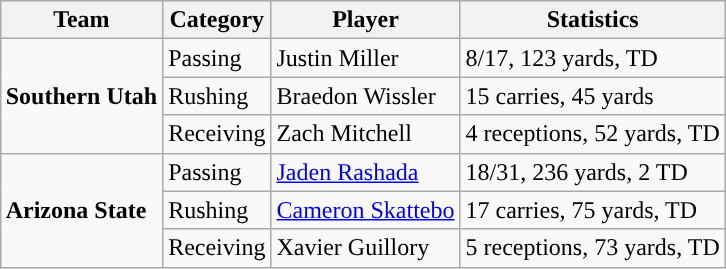<table class="wikitable" style="float: right;">
<tr>
<th>Team</th>
<th>Category</th>
<th>Player</th>
<th>Statistics</th>
</tr>
<tr>
<td rowspan=3><strong>Southern Utah</strong></td>
<td>Passing</td>
<td>Justin Miller</td>
<td>8/17, 123 yards, TD</td>
</tr>
<tr>
<td>Rushing</td>
<td>Braedon Wissler</td>
<td>15 carries, 45 yards</td>
</tr>
<tr>
<td>Receiving</td>
<td>Zach Mitchell</td>
<td>4 receptions, 52 yards, TD</td>
</tr>
<tr>
<td rowspan=3><strong>Arizona State</strong></td>
<td>Passing</td>
<td><a href='#'>Jaden Rashada</a></td>
<td>18/31, 236 yards, 2 TD</td>
</tr>
<tr>
<td>Rushing</td>
<td><a href='#'>Cameron Skattebo</a></td>
<td>17 carries, 75 yards, TD</td>
</tr>
<tr>
<td>Receiving</td>
<td>Xavier Guillory</td>
<td>5 receptions, 73 yards, TD</td>
</tr>
</table>
